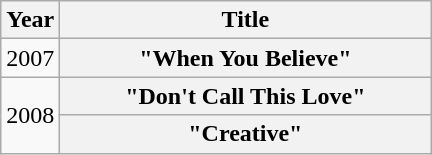<table class="wikitable plainrowheaders" style="text-align:center;">
<tr>
<th scope="col" style="width:1em;">Year</th>
<th scope="col" style="width:15em;">Title</th>
</tr>
<tr>
<td>2007</td>
<th scope="row">"When You Believe"</th>
</tr>
<tr>
<td rowspan="2">2008</td>
<th scope="row">"Don't Call This Love"</th>
</tr>
<tr>
<th scope="row">"Creative"</th>
</tr>
</table>
